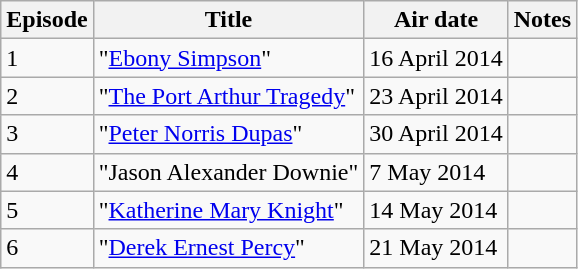<table class="wikitable">
<tr>
<th>Episode</th>
<th>Title</th>
<th>Air date</th>
<th>Notes</th>
</tr>
<tr>
<td>1</td>
<td>"<a href='#'>Ebony Simpson</a>"</td>
<td>16 April 2014</td>
<td></td>
</tr>
<tr>
<td>2</td>
<td>"<a href='#'>The Port Arthur Tragedy</a>"</td>
<td>23 April 2014</td>
<td></td>
</tr>
<tr>
<td>3</td>
<td>"<a href='#'>Peter Norris Dupas</a>"</td>
<td>30 April 2014</td>
<td></td>
</tr>
<tr>
<td>4</td>
<td>"Jason Alexander Downie"</td>
<td>7 May 2014</td>
<td></td>
</tr>
<tr>
<td>5</td>
<td>"<a href='#'>Katherine Mary Knight</a>"</td>
<td>14 May 2014</td>
<td></td>
</tr>
<tr>
<td>6</td>
<td>"<a href='#'>Derek Ernest Percy</a>"</td>
<td>21 May 2014</td>
<td></td>
</tr>
</table>
